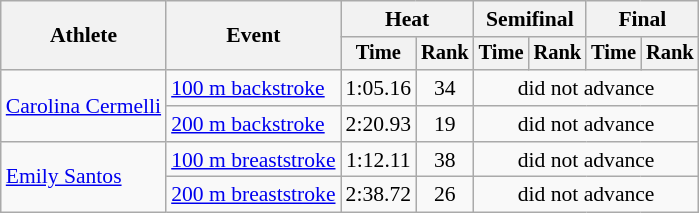<table class="wikitable" style="text-align:center; font-size:90%">
<tr>
<th rowspan="2">Athlete</th>
<th rowspan="2">Event</th>
<th colspan="2">Heat</th>
<th colspan="2">Semifinal</th>
<th colspan="2">Final</th>
</tr>
<tr style="font-size:95%">
<th>Time</th>
<th>Rank</th>
<th>Time</th>
<th>Rank</th>
<th>Time</th>
<th>Rank</th>
</tr>
<tr>
<td align=left rowspan=2><a href='#'>Carolina Cermelli</a></td>
<td align=left><a href='#'>100 m backstroke</a></td>
<td>1:05.16</td>
<td>34</td>
<td colspan=4>did not advance</td>
</tr>
<tr>
<td align=left><a href='#'>200 m backstroke</a></td>
<td>2:20.93</td>
<td>19</td>
<td colspan=4>did not advance</td>
</tr>
<tr>
<td rowspan=2 align=left><a href='#'>Emily Santos</a></td>
<td align=left><a href='#'>100 m breaststroke</a></td>
<td>1:12.11</td>
<td>38</td>
<td colspan=4>did not advance</td>
</tr>
<tr>
<td align=left><a href='#'>200 m breaststroke</a></td>
<td>2:38.72</td>
<td>26</td>
<td colspan=4>did not advance</td>
</tr>
</table>
